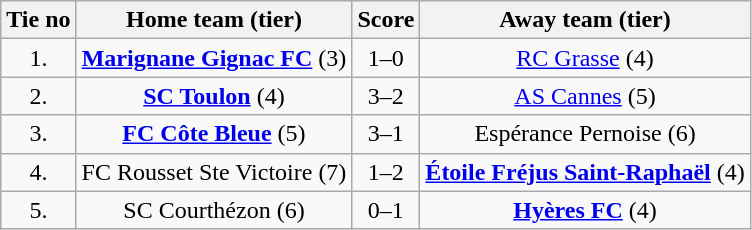<table class="wikitable" style="text-align: center">
<tr>
<th>Tie no</th>
<th>Home team (tier)</th>
<th>Score</th>
<th>Away team (tier)</th>
</tr>
<tr>
<td>1.</td>
<td><strong><a href='#'>Marignane Gignac FC</a></strong> (3)</td>
<td>1–0 </td>
<td><a href='#'>RC Grasse</a> (4)</td>
</tr>
<tr>
<td>2.</td>
<td><strong><a href='#'>SC Toulon</a></strong> (4)</td>
<td>3–2</td>
<td><a href='#'>AS Cannes</a> (5)</td>
</tr>
<tr>
<td>3.</td>
<td><strong><a href='#'>FC Côte Bleue</a></strong> (5)</td>
<td>3–1</td>
<td>Espérance Pernoise (6)</td>
</tr>
<tr>
<td>4.</td>
<td>FC Rousset Ste Victoire (7)</td>
<td>1–2</td>
<td><strong><a href='#'>Étoile Fréjus Saint-Raphaël</a></strong> (4)</td>
</tr>
<tr>
<td>5.</td>
<td>SC Courthézon (6)</td>
<td>0–1</td>
<td><strong><a href='#'>Hyères FC</a></strong> (4)</td>
</tr>
</table>
